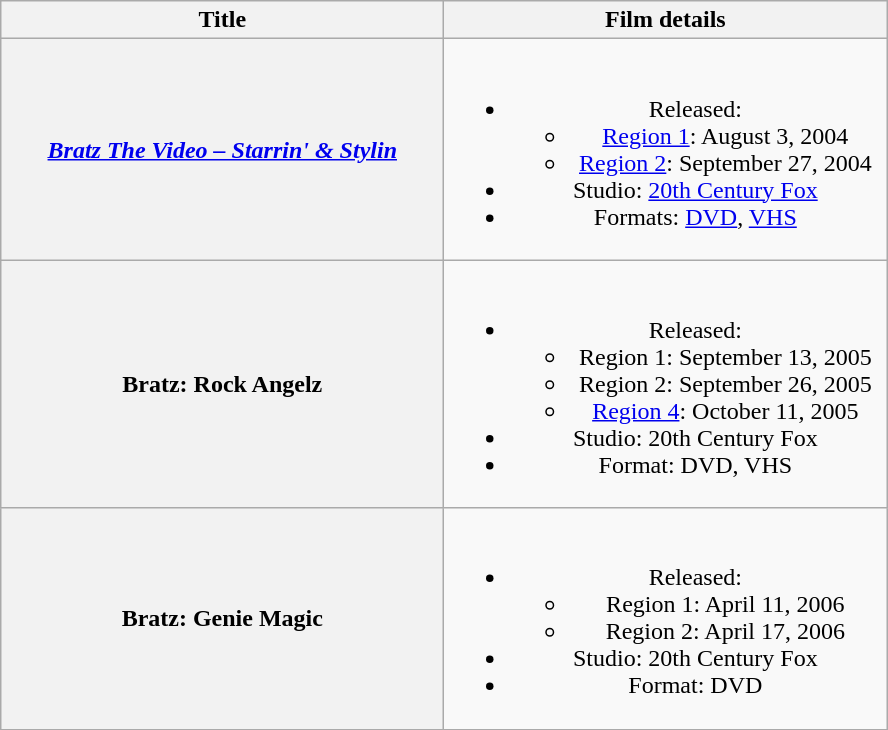<table class="wikitable plainrowheaders" style="text-align:center;">
<tr>
<th scope="col" style="width:18em;">Title</th>
<th scope="col" style="width:18em;">Film details</th>
</tr>
<tr>
<th scope="row"><em><a href='#'>Bratz The Video – Starrin' & Stylin</a><strong></th>
<td><br><ul><li>Released:<ul><li><a href='#'>Region 1</a>: August 3, 2004</li><li><a href='#'>Region 2</a>: September 27, 2004</li></ul></li><li>Studio: <a href='#'>20th Century Fox</a></li><li>Formats: <a href='#'>DVD</a>, <a href='#'>VHS</a></li></ul></td>
</tr>
<tr>
<th scope="row"></em>Bratz: Rock Angelz<em></th>
<td><br><ul><li>Released:<ul><li>Region 1: September 13, 2005</li><li>Region 2: September 26, 2005</li><li><a href='#'>Region 4</a>: October 11, 2005</li></ul></li><li>Studio: 20th Century Fox</li><li>Format: DVD, VHS</li></ul></td>
</tr>
<tr>
<th scope="row"></em>Bratz: Genie Magic<em></th>
<td><br><ul><li>Released:<ul><li>Region 1: April 11, 2006</li><li>Region 2: April 17, 2006</li></ul></li><li>Studio: 20th Century Fox</li><li>Format: DVD</li></ul></td>
</tr>
<tr>
</tr>
</table>
